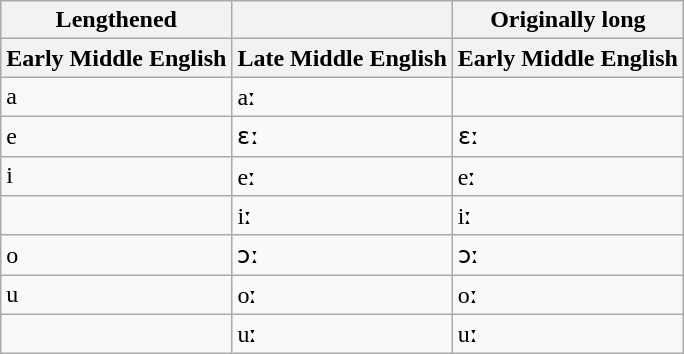<table class="wikitable">
<tr>
<th>Lengthened</th>
<th></th>
<th>Originally long</th>
</tr>
<tr>
<th>Early Middle English</th>
<th>Late Middle English</th>
<th>Early Middle English</th>
</tr>
<tr>
<td>a</td>
<td>aː</td>
<td></td>
</tr>
<tr>
<td>e</td>
<td>ɛː</td>
<td>ɛː</td>
</tr>
<tr>
<td>i</td>
<td>eː</td>
<td>eː</td>
</tr>
<tr>
<td></td>
<td>iː</td>
<td>iː</td>
</tr>
<tr>
<td>o</td>
<td>ɔː</td>
<td>ɔː</td>
</tr>
<tr>
<td>u</td>
<td>oː</td>
<td>oː</td>
</tr>
<tr>
<td></td>
<td>uː</td>
<td>uː</td>
</tr>
</table>
